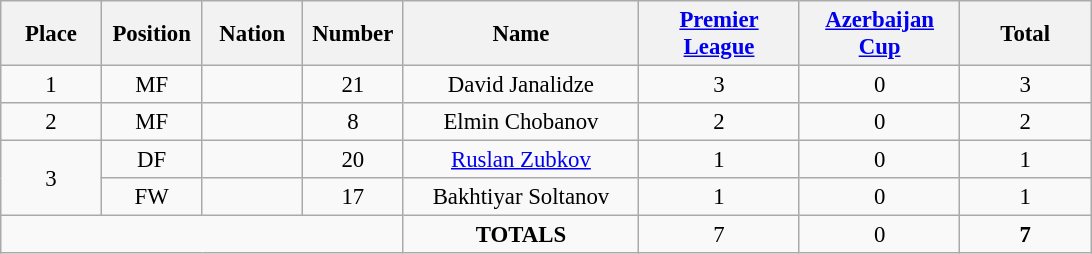<table class="wikitable" style="font-size: 95%; text-align: center;">
<tr>
<th width=60>Place</th>
<th width=60>Position</th>
<th width=60>Nation</th>
<th width=60>Number</th>
<th width=150>Name</th>
<th width=100><a href='#'>Premier League</a></th>
<th width=100><a href='#'>Azerbaijan Cup</a></th>
<th width=80>Total</th>
</tr>
<tr>
<td>1</td>
<td>MF</td>
<td></td>
<td>21</td>
<td>David Janalidze</td>
<td>3</td>
<td>0</td>
<td>3</td>
</tr>
<tr>
<td>2</td>
<td>MF</td>
<td></td>
<td>8</td>
<td>Elmin Chobanov</td>
<td>2</td>
<td>0</td>
<td>2</td>
</tr>
<tr>
<td rowspan="2">3</td>
<td>DF</td>
<td></td>
<td>20</td>
<td><a href='#'>Ruslan Zubkov</a></td>
<td>1</td>
<td>0</td>
<td>1</td>
</tr>
<tr>
<td>FW</td>
<td></td>
<td>17</td>
<td>Bakhtiyar Soltanov</td>
<td>1</td>
<td>0</td>
<td>1</td>
</tr>
<tr>
<td colspan="4"></td>
<td><strong>TOTALS</strong></td>
<td>7</td>
<td>0</td>
<td><strong>7</strong></td>
</tr>
</table>
